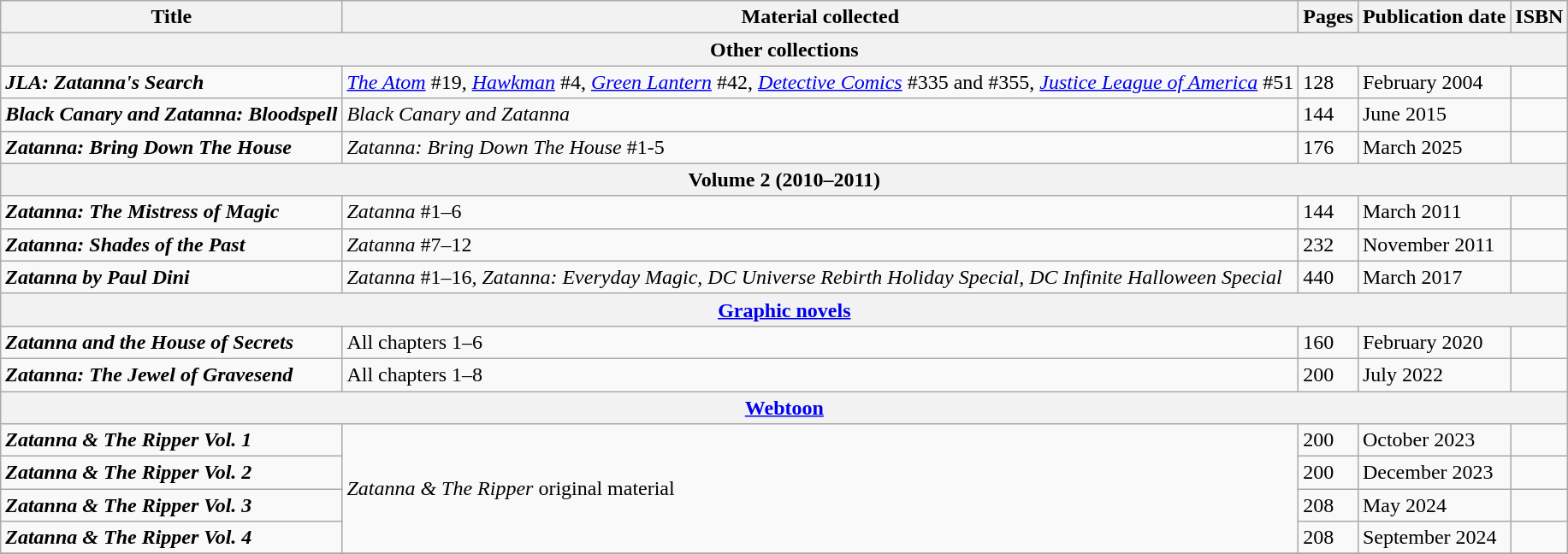<table class="wikitable">
<tr>
<th>Title</th>
<th>Material collected</th>
<th>Pages</th>
<th>Publication date</th>
<th>ISBN</th>
</tr>
<tr>
<th colspan="5">Other collections</th>
</tr>
<tr>
<td><strong><em>JLA: Zatanna's Search</em></strong></td>
<td><em><a href='#'>The Atom</a></em> #19, <em><a href='#'>Hawkman</a></em> #4, <em><a href='#'>Green Lantern</a></em> #42, <em><a href='#'>Detective Comics</a></em> #335 and #355, <em><a href='#'>Justice League of America</a></em> #51</td>
<td>128</td>
<td>February 2004</td>
<td></td>
</tr>
<tr>
<td><strong><em>Black Canary and Zatanna: Bloodspell</em></strong></td>
<td><em>Black Canary and Zatanna</em></td>
<td>144</td>
<td>June 2015</td>
<td></td>
</tr>
<tr>
<td><strong><em>Zatanna: Bring Down The House</em></strong></td>
<td><em>Zatanna: Bring Down The House</em> #1-5</td>
<td>176</td>
<td>March 2025</td>
<td></td>
</tr>
<tr>
<th colspan="5">Volume 2 (2010–2011)</th>
</tr>
<tr>
<td><strong><em>Zatanna: The Mistress of Magic</em></strong></td>
<td><em>Zatanna</em> #1–6</td>
<td>144</td>
<td>March 2011</td>
<td></td>
</tr>
<tr>
<td><strong><em>Zatanna: Shades of the Past</em></strong></td>
<td><em>Zatanna</em> #7–12</td>
<td>232</td>
<td>November 2011</td>
<td></td>
</tr>
<tr>
<td><strong><em>Zatanna by Paul Dini</em></strong></td>
<td><em>Zatanna</em> #1–16<em>, Zatanna: Everyday Magic, DC Universe Rebirth Holiday Special,</em> <em>DC Infinite Halloween Special</em></td>
<td>440</td>
<td>March 2017</td>
<td></td>
</tr>
<tr>
<th colspan="5"><a href='#'>Graphic novels</a></th>
</tr>
<tr>
<td><strong><em>Zatanna and the House of Secrets</em></strong></td>
<td>All chapters 1–6</td>
<td>160</td>
<td>February 2020</td>
<td></td>
</tr>
<tr>
<td><strong><em>Zatanna: The Jewel of Gravesend</em></strong></td>
<td>All chapters 1–8</td>
<td>200</td>
<td>July 2022</td>
<td></td>
</tr>
<tr>
<th colspan="5"><a href='#'>Webtoon</a></th>
</tr>
<tr>
<td><strong><em>Zatanna & The Ripper Vol. 1</em></strong></td>
<td rowspan="4"><em>Zatanna & The Ripper</em> original material</td>
<td>200</td>
<td>October 2023</td>
<td></td>
</tr>
<tr>
<td><strong><em>Zatanna & The Ripper Vol. 2</em></strong></td>
<td>200</td>
<td>December 2023</td>
<td></td>
</tr>
<tr>
<td><strong><em>Zatanna & The Ripper Vol. 3</em></strong></td>
<td>208</td>
<td>May 2024</td>
<td></td>
</tr>
<tr>
<td><strong><em>Zatanna & The Ripper Vol. 4</em></strong></td>
<td>208</td>
<td>September 2024</td>
<td></td>
</tr>
<tr>
</tr>
</table>
